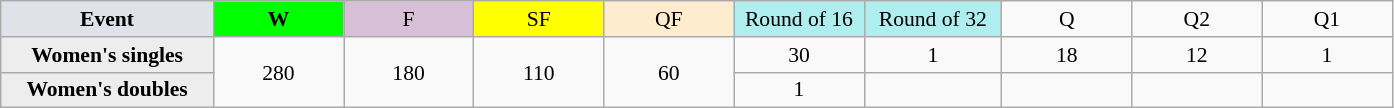<table class="wikitable" style="font-size:90%; text-align:center;">
<tr>
<td style="width:135px; background:#dfe2e9;"><strong>Event</strong></td>
<td style="width:80px; background:lime;"><strong>W</strong></td>
<td style="width:80px; background:thistle;">F</td>
<td style="width:80px; background:#ffff00;">SF</td>
<td style="width:80px; background:#ffebcd;">QF</td>
<td style="width:80px; background:#afeeee;">Round of 16</td>
<td style="width:85px; background:#afeeee;">Round of 32</td>
<td style="width:80px;">Q</td>
<td style="width:80px;">Q2</td>
<td style="width:80px;">Q1</td>
</tr>
<tr>
<th style="background:#ededed;">Women's singles</th>
<td rowspan="2">280</td>
<td rowspan="2">180</td>
<td rowspan="2">110</td>
<td rowspan="2">60</td>
<td>30</td>
<td>1</td>
<td>18</td>
<td>12</td>
<td>1</td>
</tr>
<tr>
<th style="background:#ededed;">Women's doubles</th>
<td>1</td>
<td></td>
<td></td>
<td></td>
<td></td>
</tr>
</table>
